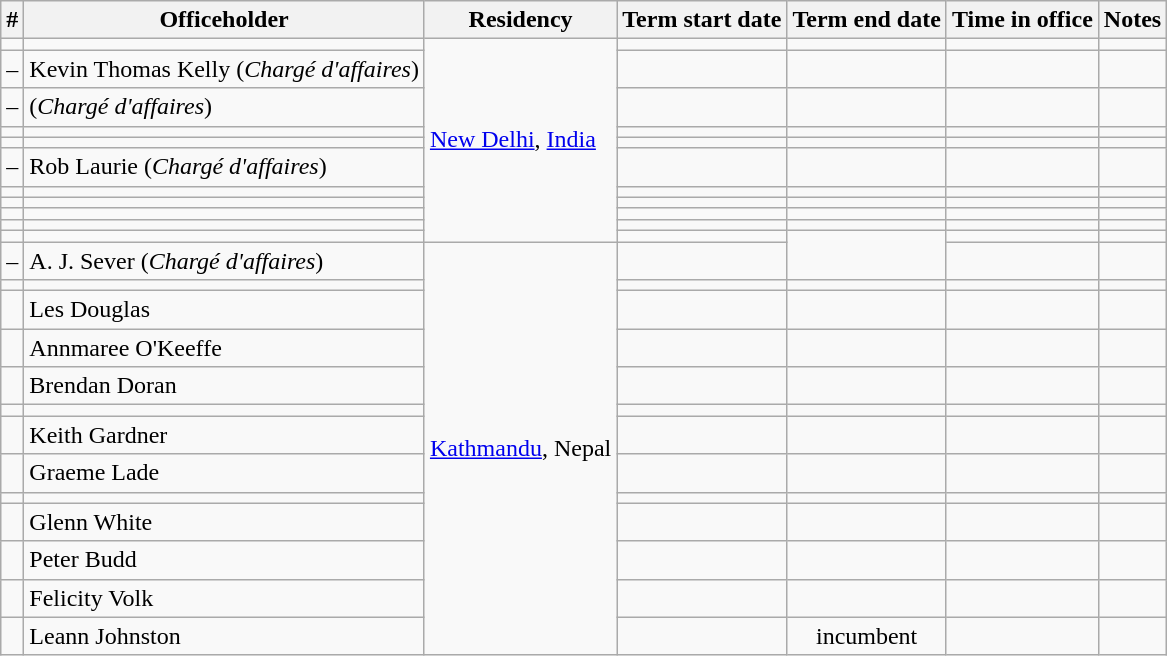<table class='wikitable sortable'>
<tr>
<th>#</th>
<th>Officeholder</th>
<th>Residency</th>
<th>Term start date</th>
<th>Term end date</th>
<th>Time in office</th>
<th>Notes</th>
</tr>
<tr>
<td align=center></td>
<td></td>
<td rowspan=11><a href='#'>New Delhi</a>, <a href='#'>India</a></td>
<td align=center></td>
<td align=center></td>
<td align=right></td>
<td></td>
</tr>
<tr>
<td align=center>–</td>
<td>Kevin Thomas Kelly (<em>Chargé d'affaires</em>)</td>
<td align=center></td>
<td align=center></td>
<td align=right></td>
<td></td>
</tr>
<tr>
<td align=center>–</td>
<td> (<em>Chargé d'affaires</em>)</td>
<td align=center></td>
<td align=center></td>
<td align=right></td>
<td></td>
</tr>
<tr>
<td align=center></td>
<td></td>
<td align=center></td>
<td align=center></td>
<td align=right></td>
<td></td>
</tr>
<tr>
<td align=center></td>
<td></td>
<td align=center></td>
<td align=center></td>
<td align=right></td>
<td></td>
</tr>
<tr>
<td align=center>–</td>
<td>Rob Laurie (<em>Chargé d'affaires</em>)</td>
<td align=center></td>
<td align=center></td>
<td align=right></td>
<td></td>
</tr>
<tr>
<td align=center></td>
<td></td>
<td align=center></td>
<td align=center></td>
<td align=right></td>
<td></td>
</tr>
<tr>
<td align=center></td>
<td></td>
<td align=center></td>
<td align=center></td>
<td align=right></td>
<td></td>
</tr>
<tr>
<td align=center></td>
<td></td>
<td align=center></td>
<td align=center></td>
<td align=right></td>
<td></td>
</tr>
<tr>
<td align=center></td>
<td></td>
<td align=center></td>
<td align=center></td>
<td align=right></td>
<td></td>
</tr>
<tr>
<td align=center></td>
<td></td>
<td align=center></td>
<td align=center rowspan=2></td>
<td align=right></td>
<td></td>
</tr>
<tr>
<td align=center>–</td>
<td>A. J. Sever (<em>Chargé d'affaires</em>)</td>
<td rowspan=13><a href='#'>Kathmandu</a>, Nepal</td>
<td align=center></td>
<td align=right></td>
<td></td>
</tr>
<tr>
<td align=center></td>
<td></td>
<td align=center></td>
<td align=center></td>
<td align=right></td>
<td></td>
</tr>
<tr>
<td align=center></td>
<td>Les Douglas</td>
<td align=center></td>
<td align=center></td>
<td align=right></td>
<td></td>
</tr>
<tr>
<td align=center></td>
<td>Annmaree O'Keeffe</td>
<td align=center></td>
<td align=center></td>
<td align=right></td>
<td></td>
</tr>
<tr>
<td align=center></td>
<td>Brendan Doran</td>
<td align=center></td>
<td align=center></td>
<td align=right></td>
<td></td>
</tr>
<tr>
<td align=center></td>
<td></td>
<td align=center></td>
<td align=center></td>
<td align=right></td>
<td></td>
</tr>
<tr>
<td align=center></td>
<td>Keith Gardner</td>
<td align=center></td>
<td align=center></td>
<td align=right></td>
<td></td>
</tr>
<tr>
<td align=center></td>
<td>Graeme Lade</td>
<td align=center></td>
<td align=center></td>
<td align=right></td>
<td></td>
</tr>
<tr>
<td align=center></td>
<td></td>
<td align=center></td>
<td align=center></td>
<td align=right></td>
<td></td>
</tr>
<tr>
<td align=center></td>
<td>Glenn White</td>
<td align=center></td>
<td align=center></td>
<td align=right></td>
<td></td>
</tr>
<tr>
<td align=center></td>
<td>Peter Budd</td>
<td align=center></td>
<td align=center></td>
<td align=right></td>
<td></td>
</tr>
<tr>
<td align=center></td>
<td>Felicity Volk</td>
<td align=center></td>
<td align=center></td>
<td align=right></td>
<td></td>
</tr>
<tr>
<td align=center></td>
<td>Leann Johnston</td>
<td align=center></td>
<td align=center>incumbent</td>
<td align=right></td>
<td></td>
</tr>
</table>
